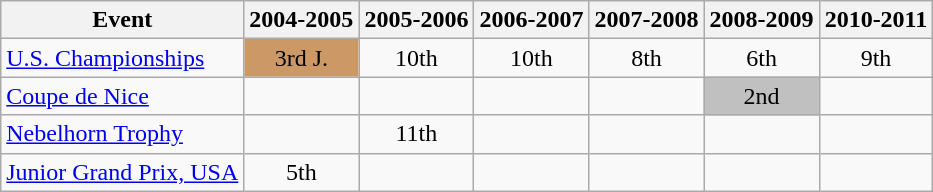<table class="wikitable">
<tr>
<th>Event</th>
<th>2004-2005</th>
<th>2005-2006</th>
<th>2006-2007</th>
<th>2007-2008</th>
<th>2008-2009</th>
<th>2010-2011</th>
</tr>
<tr>
<td><a href='#'>U.S. Championships</a></td>
<td align="center" bgcolor="#cc9966">3rd J.</td>
<td align="center">10th</td>
<td align="center">10th</td>
<td align="center">8th</td>
<td align="center">6th</td>
<td align="center">9th</td>
</tr>
<tr>
<td><a href='#'>Coupe de Nice</a></td>
<td></td>
<td></td>
<td></td>
<td></td>
<td align="center" bgcolor="silver">2nd</td>
<td></td>
</tr>
<tr>
<td><a href='#'>Nebelhorn Trophy</a></td>
<td></td>
<td align="center">11th</td>
<td></td>
<td></td>
<td></td>
<td></td>
</tr>
<tr>
<td><a href='#'>Junior Grand Prix, USA</a></td>
<td align="center">5th</td>
<td></td>
<td></td>
<td></td>
<td></td>
<td></td>
</tr>
</table>
